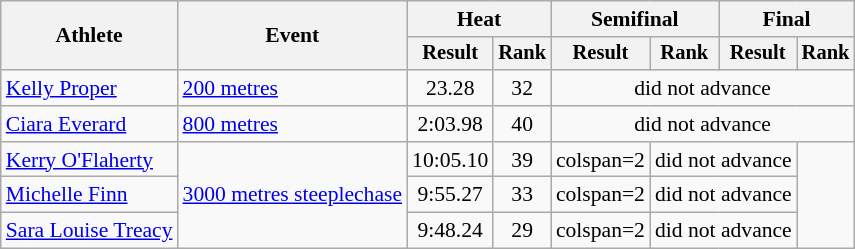<table class="wikitable" style="font-size:90%">
<tr>
<th rowspan="2">Athlete</th>
<th rowspan="2">Event</th>
<th colspan="2">Heat</th>
<th colspan="2">Semifinal</th>
<th colspan="2">Final</th>
</tr>
<tr style="font-size:95%">
<th>Result</th>
<th>Rank</th>
<th>Result</th>
<th>Rank</th>
<th>Result</th>
<th>Rank</th>
</tr>
<tr style=text-align:center>
<td style=text-align:left><a href='#'>Kelly Proper</a></td>
<td style=text-align:left><a href='#'>200 metres</a></td>
<td>23.28</td>
<td>32</td>
<td colspan="4">did not advance</td>
</tr>
<tr style=text-align:center>
<td style=text-align:left><a href='#'>Ciara Everard</a></td>
<td style=text-align:left><a href='#'>800 metres</a></td>
<td>2:03.98</td>
<td>40</td>
<td colspan="4">did not advance</td>
</tr>
<tr style=text-align:center>
<td style=text-align:left><a href='#'>Kerry O'Flaherty</a></td>
<td style=text-align:left rowspan=3><a href='#'>3000 metres steeplechase</a></td>
<td>10:05.10</td>
<td>39</td>
<td>colspan=2 </td>
<td colspan=2>did not advance</td>
</tr>
<tr style=text-align:center>
<td style=text-align:left><a href='#'>Michelle Finn</a></td>
<td>9:55.27</td>
<td>33</td>
<td>colspan=2 </td>
<td colspan=2>did not advance</td>
</tr>
<tr style=text-align:center>
<td style=text-align:left><a href='#'>Sara Louise Treacy</a></td>
<td>9:48.24</td>
<td>29</td>
<td>colspan=2 </td>
<td colspan=2>did not advance</td>
</tr>
</table>
